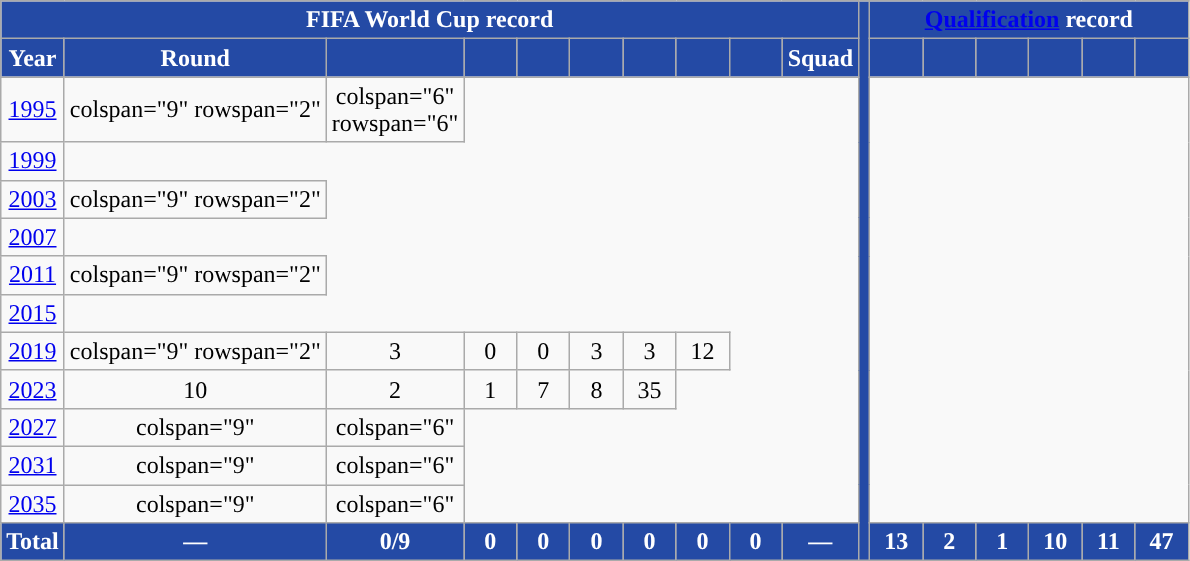<table class="wikitable" style="text-align: center;">
<tr>
<th colspan="10" style="background:#244AA5; color:white; ">FIFA World Cup record</th>
<th rowspan="100" style="background:#244AA5"></th>
<th colspan="6" style="background:#244AA5; color:white; "><a href='#'><span>Qualification</span></a> record</th>
</tr>
<tr>
<th style="background:#244AA5; color:white; ">Year</th>
<th style="background:#244AA5; color:white; ">Round</th>
<th width="28" style="background:#244AA5; color:white; "></th>
<th width="28" style="background:#244AA5; color:white; "></th>
<th width="28" style="background:#244AA5; color:white; "></th>
<th width="28" style="background:#244AA5; color:white; "></th>
<th width="28" style="background:#244AA5; color:white; "></th>
<th width="28" style="background:#244AA5; color:white; "></th>
<th width="28" style="background:#244AA5; color:white; "></th>
<th style="background:#244AA5; color:white; ">Squad</th>
<th width="28" style="background:#244AA5; color:white; "></th>
<th width="28" style="background:#244AA5; color:white; "></th>
<th width="28" style="background:#244AA5; color:white; "></th>
<th width="28" style="background:#244AA5; color:white; "></th>
<th width="28" style="background:#244AA5; color:white; "></th>
<th width="28" style="background:#244AA5; color:white; "></th>
</tr>
<tr>
<td> <a href='#'>1995</a></td>
<td>colspan="9" rowspan="2" </td>
<td>colspan="6" rowspan="6" </td>
</tr>
<tr>
<td> <a href='#'>1999</a></td>
</tr>
<tr>
<td> <a href='#'>2003</a></td>
<td>colspan="9" rowspan="2" </td>
</tr>
<tr>
<td> <a href='#'>2007</a></td>
</tr>
<tr>
<td> <a href='#'>2011</a></td>
<td>colspan="9" rowspan="2" </td>
</tr>
<tr>
<td> <a href='#'>2015</a></td>
</tr>
<tr>
<td> <a href='#'>2019</a></td>
<td>colspan="9" rowspan="2" </td>
<td>3</td>
<td>0</td>
<td>0</td>
<td>3</td>
<td>3</td>
<td>12</td>
</tr>
<tr>
<td> <a href='#'>2023</a></td>
<td>10</td>
<td>2</td>
<td>1</td>
<td>7</td>
<td>8</td>
<td>35</td>
</tr>
<tr>
<td> <a href='#'>2027</a></td>
<td>colspan="9" </td>
<td>colspan="6" </td>
</tr>
<tr>
<td> <a href='#'>2031</a></td>
<td>colspan="9" </td>
<td>colspan="6" </td>
</tr>
<tr>
<td> <a href='#'>2035</a></td>
<td>colspan="9" </td>
<td>colspan="6" </td>
</tr>
<tr>
<th style="background:#244AA5; color:white; ">Total</th>
<th style="background:#244AA5; color:white; ">—</th>
<th style="background:#244AA5; color:white; ">0/9</th>
<th style="background:#244AA5; color:white; ">0</th>
<th style="background:#244AA5; color:white; ">0</th>
<th style="background:#244AA5; color:white; ">0</th>
<th style="background:#244AA5; color:white; ">0</th>
<th style="background:#244AA5; color:white; ">0</th>
<th style="background:#244AA5; color:white; ">0</th>
<th style="background:#244AA5; color:white; ">—</th>
<th style="background:#244AA5; color:white; ">13</th>
<th style="background:#244AA5; color:white; ">2</th>
<th style="background:#244AA5; color:white; ">1</th>
<th style="background:#244AA5; color:white; ">10</th>
<th style="background:#244AA5; color:white; ">11</th>
<th style="background:#244AA5; color:white; ">47</th>
</tr>
</table>
